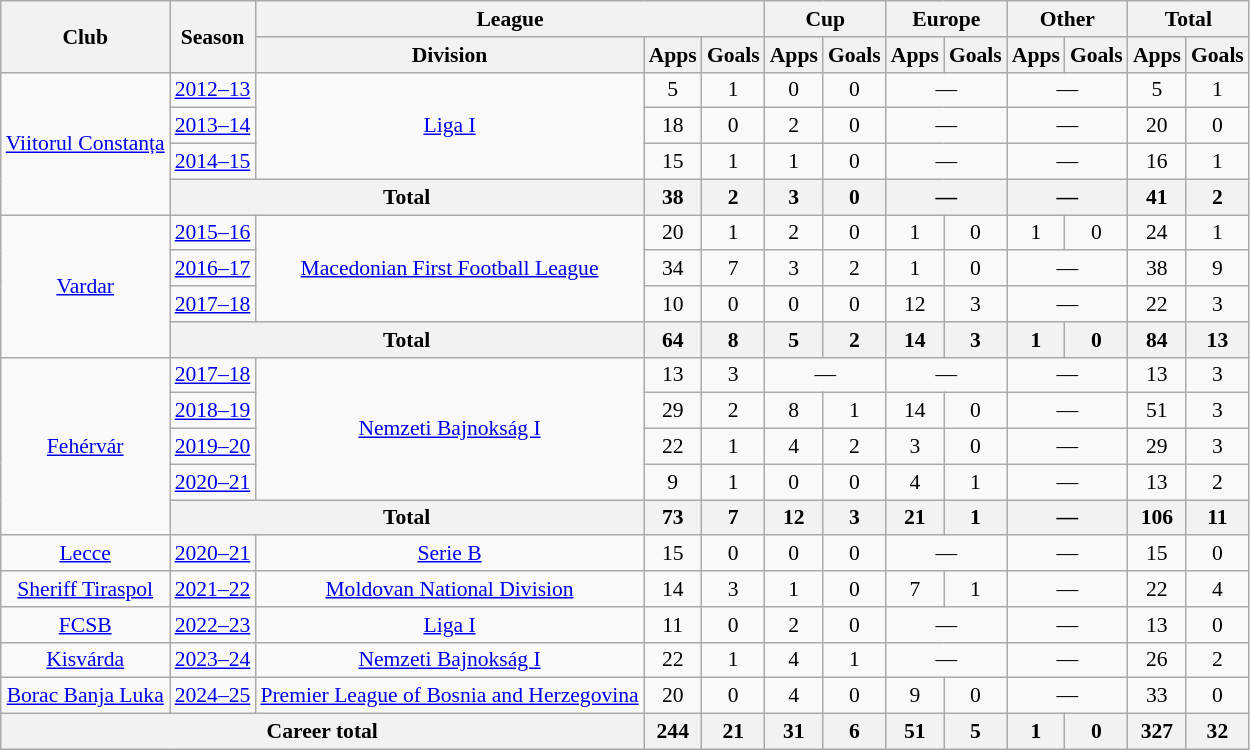<table class="wikitable" style="font-size:90%; text-align: center;">
<tr>
<th rowspan="2">Club</th>
<th rowspan="2">Season</th>
<th colspan="3">League</th>
<th colspan="2">Cup</th>
<th colspan="2">Europe</th>
<th colspan="2">Other</th>
<th colspan="2">Total</th>
</tr>
<tr>
<th>Division</th>
<th>Apps</th>
<th>Goals</th>
<th>Apps</th>
<th>Goals</th>
<th>Apps</th>
<th>Goals</th>
<th>Apps</th>
<th>Goals</th>
<th>Apps</th>
<th>Goals</th>
</tr>
<tr>
<td rowspan="4"><a href='#'>Viitorul Constanța</a></td>
<td><a href='#'>2012–13</a></td>
<td rowspan="3"><a href='#'>Liga I</a></td>
<td>5</td>
<td>1</td>
<td>0</td>
<td>0</td>
<td colspan="2">—</td>
<td colspan="2">—</td>
<td>5</td>
<td>1</td>
</tr>
<tr>
<td><a href='#'>2013–14</a></td>
<td>18</td>
<td>0</td>
<td>2</td>
<td>0</td>
<td colspan="2">—</td>
<td colspan="2">—</td>
<td>20</td>
<td>0</td>
</tr>
<tr>
<td><a href='#'>2014–15</a></td>
<td>15</td>
<td>1</td>
<td>1</td>
<td>0</td>
<td colspan="2">—</td>
<td colspan="2">—</td>
<td>16</td>
<td>1</td>
</tr>
<tr>
<th colspan="2">Total</th>
<th>38</th>
<th>2</th>
<th>3</th>
<th>0</th>
<th colspan="2">—</th>
<th colspan="2">—</th>
<th>41</th>
<th>2</th>
</tr>
<tr>
<td rowspan="4"><a href='#'>Vardar</a></td>
<td><a href='#'>2015–16</a></td>
<td rowspan="3"><a href='#'>Macedonian First Football League</a></td>
<td>20</td>
<td>1</td>
<td>2</td>
<td>0</td>
<td>1</td>
<td>0</td>
<td>1</td>
<td>0</td>
<td>24</td>
<td>1</td>
</tr>
<tr>
<td><a href='#'>2016–17</a></td>
<td>34</td>
<td>7</td>
<td>3</td>
<td>2</td>
<td>1</td>
<td>0</td>
<td colspan="2">—</td>
<td>38</td>
<td>9</td>
</tr>
<tr>
<td><a href='#'>2017–18</a></td>
<td>10</td>
<td>0</td>
<td>0</td>
<td>0</td>
<td>12</td>
<td>3</td>
<td colspan="2">—</td>
<td>22</td>
<td>3</td>
</tr>
<tr>
<th colspan="2">Total</th>
<th>64</th>
<th>8</th>
<th>5</th>
<th>2</th>
<th>14</th>
<th>3</th>
<th>1</th>
<th>0</th>
<th>84</th>
<th>13</th>
</tr>
<tr>
<td rowspan="5"><a href='#'>Fehérvár</a></td>
<td><a href='#'>2017–18</a></td>
<td rowspan="4"><a href='#'>Nemzeti Bajnokság I</a></td>
<td>13</td>
<td>3</td>
<td colspan="2">—</td>
<td colspan="2">—</td>
<td colspan="2">—</td>
<td>13</td>
<td>3</td>
</tr>
<tr>
<td><a href='#'>2018–19</a></td>
<td>29</td>
<td>2</td>
<td>8</td>
<td>1</td>
<td>14</td>
<td>0</td>
<td colspan="2">—</td>
<td>51</td>
<td>3</td>
</tr>
<tr>
<td><a href='#'>2019–20</a></td>
<td>22</td>
<td>1</td>
<td>4</td>
<td>2</td>
<td>3</td>
<td>0</td>
<td colspan="2">—</td>
<td>29</td>
<td>3</td>
</tr>
<tr>
<td><a href='#'>2020–21</a></td>
<td>9</td>
<td>1</td>
<td>0</td>
<td>0</td>
<td>4</td>
<td>1</td>
<td colspan="2">—</td>
<td>13</td>
<td>2</td>
</tr>
<tr>
<th colspan="2">Total</th>
<th>73</th>
<th>7</th>
<th>12</th>
<th>3</th>
<th>21</th>
<th>1</th>
<th colspan="2">—</th>
<th>106</th>
<th>11</th>
</tr>
<tr>
<td><a href='#'>Lecce</a></td>
<td><a href='#'>2020–21</a></td>
<td><a href='#'>Serie B</a></td>
<td>15</td>
<td>0</td>
<td>0</td>
<td>0</td>
<td colspan="2">—</td>
<td colspan="2">—</td>
<td>15</td>
<td>0</td>
</tr>
<tr>
<td><a href='#'>Sheriff Tiraspol</a></td>
<td><a href='#'>2021–22</a></td>
<td><a href='#'>Moldovan National Division</a></td>
<td>14</td>
<td>3</td>
<td>1</td>
<td>0</td>
<td>7</td>
<td>1</td>
<td colspan="2">—</td>
<td>22</td>
<td>4</td>
</tr>
<tr>
<td><a href='#'>FCSB</a></td>
<td><a href='#'>2022–23</a></td>
<td><a href='#'>Liga I</a></td>
<td>11</td>
<td>0</td>
<td>2</td>
<td>0</td>
<td colspan="2">—</td>
<td colspan="2">—</td>
<td>13</td>
<td>0</td>
</tr>
<tr>
<td><a href='#'>Kisvárda</a></td>
<td><a href='#'>2023–24</a></td>
<td><a href='#'>Nemzeti Bajnokság I</a></td>
<td>22</td>
<td>1</td>
<td>4</td>
<td>1</td>
<td colspan="2">—</td>
<td colspan="2">—</td>
<td>26</td>
<td>2</td>
</tr>
<tr>
<td><a href='#'>Borac Banja Luka</a></td>
<td><a href='#'>2024–25</a></td>
<td><a href='#'>Premier League of Bosnia and Herzegovina</a></td>
<td>20</td>
<td>0</td>
<td>4</td>
<td>0</td>
<td>9</td>
<td>0</td>
<td colspan="2">—</td>
<td>33</td>
<td>0</td>
</tr>
<tr>
<th colspan="3">Career total</th>
<th>244</th>
<th>21</th>
<th>31</th>
<th>6</th>
<th>51</th>
<th>5</th>
<th>1</th>
<th>0</th>
<th>327</th>
<th>32</th>
</tr>
</table>
